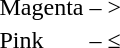<table class="toccolours" style="font-size:100%;">
<tr>
<td></td>
<td>Magenta</td>
<td>–</td>
<td>></td>
</tr>
<tr>
<td></td>
<td>Pink</td>
<td>–</td>
<td>≤</td>
</tr>
</table>
